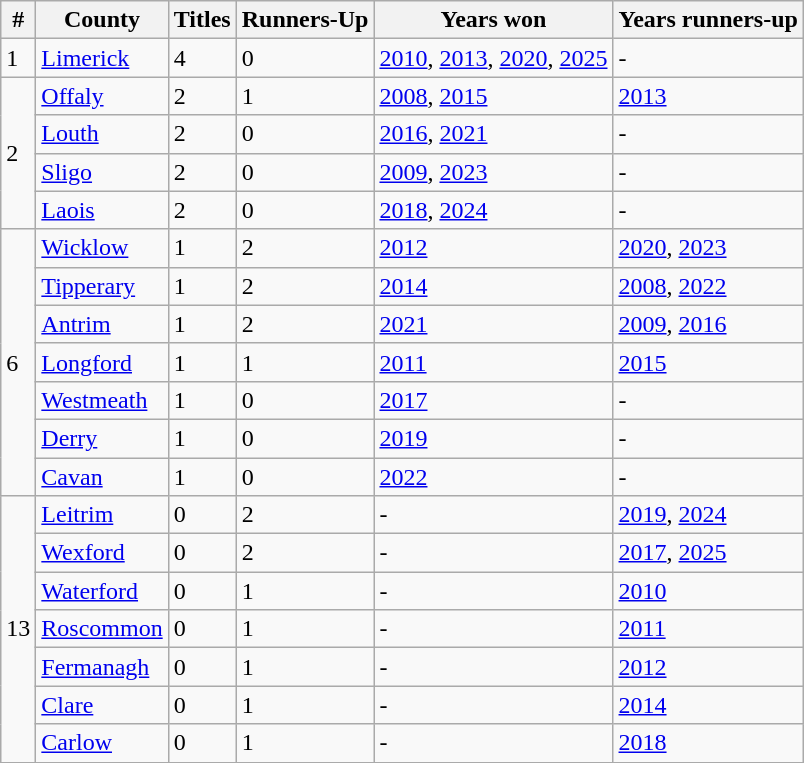<table class="sortable wikitable">
<tr>
<th>#</th>
<th>County</th>
<th>Titles</th>
<th>Runners-Up</th>
<th>Years won</th>
<th>Years runners-up</th>
</tr>
<tr>
<td>1</td>
<td> <a href='#'>Limerick</a></td>
<td>4</td>
<td>0</td>
<td><a href='#'>2010</a>, <a href='#'>2013</a>, <a href='#'>2020</a>, <a href='#'>2025</a></td>
<td>-</td>
</tr>
<tr>
<td rowspan="4">2</td>
<td> <a href='#'>Offaly</a></td>
<td>2</td>
<td>1</td>
<td><a href='#'>2008</a>, <a href='#'>2015</a></td>
<td><a href='#'>2013</a></td>
</tr>
<tr>
<td> <a href='#'>Louth</a></td>
<td>2</td>
<td>0</td>
<td><a href='#'>2016</a>, <a href='#'>2021</a></td>
<td>-</td>
</tr>
<tr>
<td> <a href='#'>Sligo</a></td>
<td>2</td>
<td>0</td>
<td><a href='#'>2009</a>, <a href='#'>2023</a></td>
<td>-</td>
</tr>
<tr>
<td> <a href='#'>Laois</a></td>
<td>2</td>
<td>0</td>
<td><a href='#'>2018</a>, <a href='#'>2024</a></td>
<td>-</td>
</tr>
<tr>
<td rowspan="7">6</td>
<td> <a href='#'>Wicklow</a></td>
<td>1</td>
<td>2</td>
<td><a href='#'>2012</a></td>
<td><a href='#'>2020</a>, <a href='#'>2023</a></td>
</tr>
<tr>
<td> <a href='#'>Tipperary</a></td>
<td>1</td>
<td>2</td>
<td><a href='#'>2014</a></td>
<td><a href='#'>2008</a>, <a href='#'>2022</a></td>
</tr>
<tr>
<td> <a href='#'>Antrim</a></td>
<td>1</td>
<td>2</td>
<td><a href='#'>2021</a></td>
<td><a href='#'>2009</a>, <a href='#'>2016</a></td>
</tr>
<tr>
<td> <a href='#'>Longford</a></td>
<td>1</td>
<td>1</td>
<td><a href='#'>2011</a></td>
<td><a href='#'>2015</a></td>
</tr>
<tr>
<td> <a href='#'>Westmeath</a></td>
<td>1</td>
<td>0</td>
<td><a href='#'>2017</a></td>
<td>-</td>
</tr>
<tr>
<td> <a href='#'>Derry</a></td>
<td>1</td>
<td>0</td>
<td><a href='#'>2019</a></td>
<td>-</td>
</tr>
<tr>
<td> <a href='#'>Cavan</a></td>
<td>1</td>
<td>0</td>
<td><a href='#'>2022</a></td>
<td>-</td>
</tr>
<tr>
<td rowspan="7">13</td>
<td> <a href='#'>Leitrim</a></td>
<td>0</td>
<td>2</td>
<td>-</td>
<td><a href='#'>2019</a>, <a href='#'>2024</a></td>
</tr>
<tr>
<td> <a href='#'>Wexford</a></td>
<td>0</td>
<td>2</td>
<td>-</td>
<td><a href='#'>2017</a>, <a href='#'>2025</a></td>
</tr>
<tr>
<td> <a href='#'>Waterford</a></td>
<td>0</td>
<td>1</td>
<td>-</td>
<td><a href='#'>2010</a></td>
</tr>
<tr>
<td> <a href='#'>Roscommon</a></td>
<td>0</td>
<td>1</td>
<td>-</td>
<td><a href='#'>2011</a></td>
</tr>
<tr>
<td> <a href='#'>Fermanagh</a></td>
<td>0</td>
<td>1</td>
<td>-</td>
<td><a href='#'>2012</a></td>
</tr>
<tr>
<td> <a href='#'>Clare</a></td>
<td>0</td>
<td>1</td>
<td>-</td>
<td><a href='#'>2014</a></td>
</tr>
<tr>
<td> <a href='#'>Carlow</a></td>
<td>0</td>
<td>1</td>
<td>-</td>
<td><a href='#'>2018</a></td>
</tr>
<tr>
</tr>
</table>
